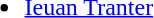<table>
<tr style="vertical-align:top">
<td><br><ul><li><a href='#'>Ieuan Tranter</a></li></ul></td>
</tr>
</table>
